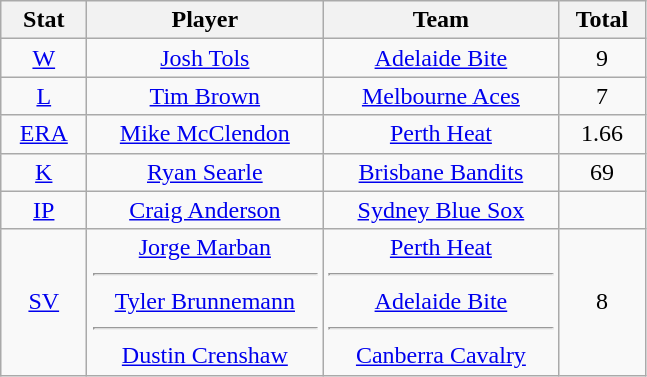<table class="wikitable" style="text-align:center;">
<tr>
<th scope="col" width=50>Stat</th>
<th scope="col" width=150>Player</th>
<th scope="col" width=150>Team</th>
<th scope="col" width=50>Total</th>
</tr>
<tr>
<td><a href='#'>W</a></td>
<td><a href='#'>Josh Tols</a></td>
<td><a href='#'>Adelaide Bite</a></td>
<td>9</td>
</tr>
<tr>
<td><a href='#'>L</a></td>
<td><a href='#'>Tim Brown</a></td>
<td><a href='#'>Melbourne Aces</a></td>
<td>7</td>
</tr>
<tr>
<td><a href='#'>ERA</a></td>
<td><a href='#'>Mike McClendon</a></td>
<td><a href='#'>Perth Heat</a></td>
<td>1.66</td>
</tr>
<tr>
<td><a href='#'>K</a></td>
<td><a href='#'>Ryan Searle</a></td>
<td><a href='#'>Brisbane Bandits</a></td>
<td>69</td>
</tr>
<tr>
<td><a href='#'>IP</a></td>
<td><a href='#'>Craig Anderson</a></td>
<td><a href='#'>Sydney Blue Sox</a></td>
<td></td>
</tr>
<tr>
<td><a href='#'>SV</a></td>
<td><a href='#'>Jorge Marban</a><hr><a href='#'>Tyler Brunnemann</a><hr><a href='#'>Dustin Crenshaw</a></td>
<td><a href='#'>Perth Heat</a><hr><a href='#'>Adelaide Bite</a><hr><a href='#'>Canberra Cavalry</a></td>
<td>8</td>
</tr>
</table>
